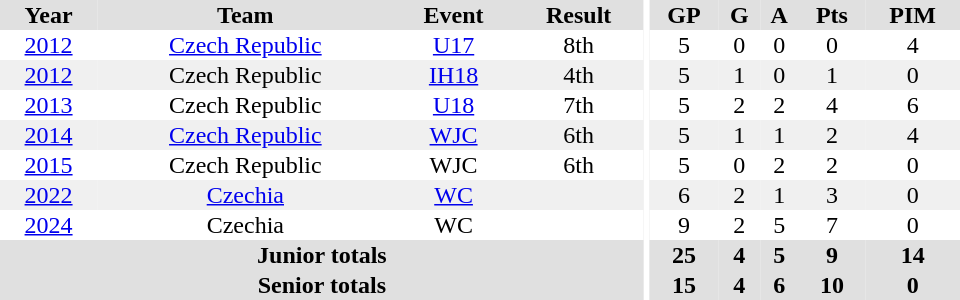<table border="0" cellpadding="1" cellspacing="0" ID="Table3" style="text-align:center; width:40em">
<tr ALIGN="center" bgcolor="#e0e0e0">
<th>Year</th>
<th>Team</th>
<th>Event</th>
<th>Result</th>
<th rowspan="99" bgcolor="#fff"></th>
<th>GP</th>
<th>G</th>
<th>A</th>
<th>Pts</th>
<th>PIM</th>
</tr>
<tr>
<td><a href='#'>2012</a></td>
<td><a href='#'>Czech Republic</a></td>
<td><a href='#'>U17</a></td>
<td>8th</td>
<td>5</td>
<td>0</td>
<td>0</td>
<td>0</td>
<td>4</td>
</tr>
<tr bgcolor="#f0f0f0">
<td><a href='#'>2012</a></td>
<td>Czech Republic</td>
<td><a href='#'>IH18</a></td>
<td>4th</td>
<td>5</td>
<td>1</td>
<td>0</td>
<td>1</td>
<td>0</td>
</tr>
<tr>
<td><a href='#'>2013</a></td>
<td>Czech Republic</td>
<td><a href='#'>U18</a></td>
<td>7th</td>
<td>5</td>
<td>2</td>
<td>2</td>
<td>4</td>
<td>6</td>
</tr>
<tr bgcolor="#f0f0f0">
<td><a href='#'>2014</a></td>
<td><a href='#'>Czech Republic</a></td>
<td><a href='#'>WJC</a></td>
<td>6th</td>
<td>5</td>
<td>1</td>
<td>1</td>
<td>2</td>
<td>4</td>
</tr>
<tr>
<td><a href='#'>2015</a></td>
<td>Czech Republic</td>
<td>WJC</td>
<td>6th</td>
<td>5</td>
<td>0</td>
<td>2</td>
<td>2</td>
<td>0</td>
</tr>
<tr bgcolor="#f0f0f0">
<td><a href='#'>2022</a></td>
<td><a href='#'>Czechia</a></td>
<td><a href='#'>WC</a></td>
<td></td>
<td>6</td>
<td>2</td>
<td>1</td>
<td>3</td>
<td>0</td>
</tr>
<tr>
<td><a href='#'>2024</a></td>
<td>Czechia</td>
<td>WC</td>
<td></td>
<td>9</td>
<td>2</td>
<td>5</td>
<td>7</td>
<td>0</td>
</tr>
<tr bgcolor="#e0e0e0">
<th colspan="4">Junior totals</th>
<th>25</th>
<th>4</th>
<th>5</th>
<th>9</th>
<th>14</th>
</tr>
<tr bgcolor="#e0e0e0">
<th colspan="4">Senior totals</th>
<th>15</th>
<th>4</th>
<th>6</th>
<th>10</th>
<th>0</th>
</tr>
</table>
